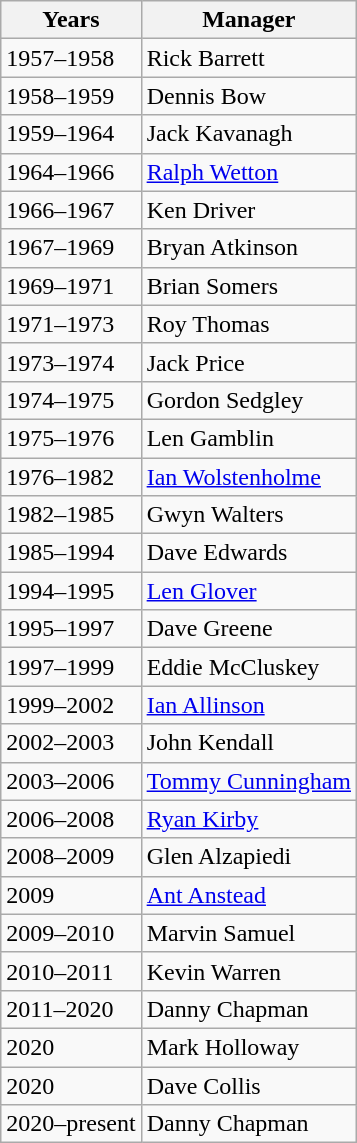<table class=wikitable>
<tr>
<th>Years</th>
<th>Manager</th>
</tr>
<tr>
<td>1957–1958</td>
<td>Rick Barrett</td>
</tr>
<tr>
<td>1958–1959</td>
<td>Dennis Bow</td>
</tr>
<tr>
<td>1959–1964</td>
<td>Jack Kavanagh</td>
</tr>
<tr>
<td>1964–1966</td>
<td><a href='#'>Ralph Wetton</a></td>
</tr>
<tr>
<td>1966–1967</td>
<td>Ken Driver</td>
</tr>
<tr>
<td>1967–1969</td>
<td>Bryan Atkinson</td>
</tr>
<tr>
<td>1969–1971</td>
<td>Brian Somers</td>
</tr>
<tr>
<td>1971–1973</td>
<td>Roy Thomas</td>
</tr>
<tr>
<td>1973–1974</td>
<td>Jack Price</td>
</tr>
<tr>
<td>1974–1975</td>
<td>Gordon Sedgley</td>
</tr>
<tr>
<td>1975–1976</td>
<td>Len Gamblin</td>
</tr>
<tr>
<td>1976–1982</td>
<td><a href='#'>Ian Wolstenholme</a></td>
</tr>
<tr>
<td>1982–1985</td>
<td>Gwyn Walters</td>
</tr>
<tr>
<td>1985–1994</td>
<td>Dave Edwards</td>
</tr>
<tr>
<td>1994–1995</td>
<td><a href='#'>Len Glover</a></td>
</tr>
<tr>
<td>1995–1997</td>
<td>Dave Greene</td>
</tr>
<tr>
<td>1997–1999</td>
<td>Eddie McCluskey</td>
</tr>
<tr>
<td>1999–2002</td>
<td><a href='#'>Ian Allinson</a></td>
</tr>
<tr>
<td>2002–2003</td>
<td>John Kendall</td>
</tr>
<tr>
<td>2003–2006</td>
<td><a href='#'>Tommy Cunningham</a></td>
</tr>
<tr>
<td>2006–2008</td>
<td><a href='#'>Ryan Kirby</a></td>
</tr>
<tr>
<td>2008–2009</td>
<td>Glen Alzapiedi</td>
</tr>
<tr>
<td>2009</td>
<td><a href='#'>Ant Anstead</a></td>
</tr>
<tr>
<td>2009–2010</td>
<td>Marvin Samuel</td>
</tr>
<tr>
<td>2010–2011</td>
<td>Kevin Warren</td>
</tr>
<tr>
<td>2011–2020</td>
<td>Danny Chapman</td>
</tr>
<tr>
<td>2020</td>
<td>Mark Holloway</td>
</tr>
<tr>
<td>2020</td>
<td>Dave Collis</td>
</tr>
<tr>
<td>2020–present</td>
<td>Danny Chapman</td>
</tr>
</table>
